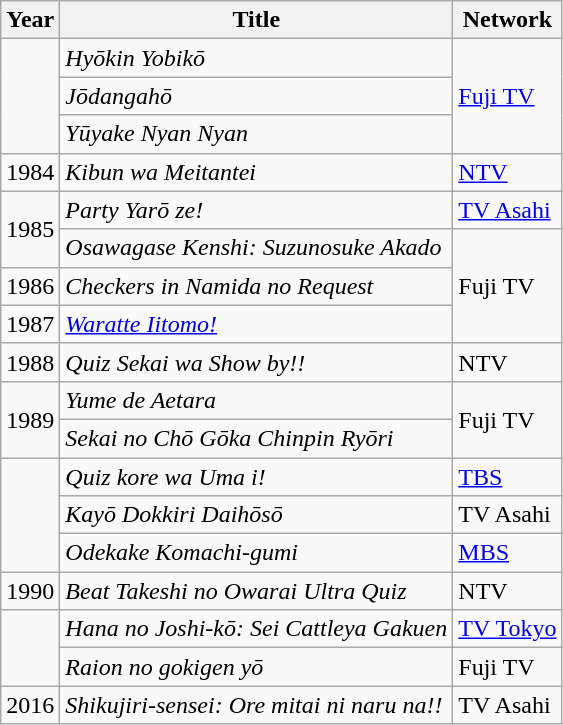<table class="wikitable">
<tr>
<th>Year</th>
<th>Title</th>
<th>Network</th>
</tr>
<tr>
<td rowspan="3"></td>
<td><em>Hyōkin Yobikō</em></td>
<td rowspan="3"><a href='#'>Fuji TV</a></td>
</tr>
<tr>
<td><em>Jōdangahō</em></td>
</tr>
<tr>
<td><em>Yūyake Nyan Nyan</em></td>
</tr>
<tr>
<td>1984</td>
<td><em>Kibun wa Meitantei</em></td>
<td><a href='#'>NTV</a></td>
</tr>
<tr>
<td rowspan="2">1985</td>
<td><em>Party Yarō ze!</em></td>
<td><a href='#'>TV Asahi</a></td>
</tr>
<tr>
<td><em>Osawagase Kenshi: Suzunosuke Akado</em></td>
<td rowspan="3">Fuji TV</td>
</tr>
<tr>
<td>1986</td>
<td><em>Checkers in Namida no Request</em></td>
</tr>
<tr>
<td>1987</td>
<td><em><a href='#'>Waratte Iitomo!</a></em></td>
</tr>
<tr>
<td>1988</td>
<td><em>Quiz Sekai wa Show by!!</em></td>
<td>NTV</td>
</tr>
<tr>
<td rowspan="2">1989</td>
<td><em>Yume de Aetara</em></td>
<td rowspan="2">Fuji TV</td>
</tr>
<tr>
<td><em>Sekai no Chō Gōka Chinpin Ryōri</em></td>
</tr>
<tr>
<td rowspan="3"></td>
<td><em>Quiz kore wa Uma i!</em></td>
<td><a href='#'>TBS</a></td>
</tr>
<tr>
<td><em>Kayō Dokkiri Daihōsō</em></td>
<td>TV Asahi</td>
</tr>
<tr>
<td><em>Odekake Komachi-gumi</em></td>
<td><a href='#'>MBS</a></td>
</tr>
<tr>
<td>1990</td>
<td><em>Beat Takeshi no Owarai Ultra Quiz</em></td>
<td>NTV</td>
</tr>
<tr>
<td rowspan="2"></td>
<td><em>Hana no Joshi-kō: Sei Cattleya Gakuen</em></td>
<td><a href='#'>TV Tokyo</a></td>
</tr>
<tr>
<td><em>Raion no gokigen yō</em></td>
<td>Fuji TV</td>
</tr>
<tr>
<td>2016</td>
<td><em>Shikujiri-sensei: Ore mitai ni naru na!!</em></td>
<td>TV Asahi</td>
</tr>
</table>
